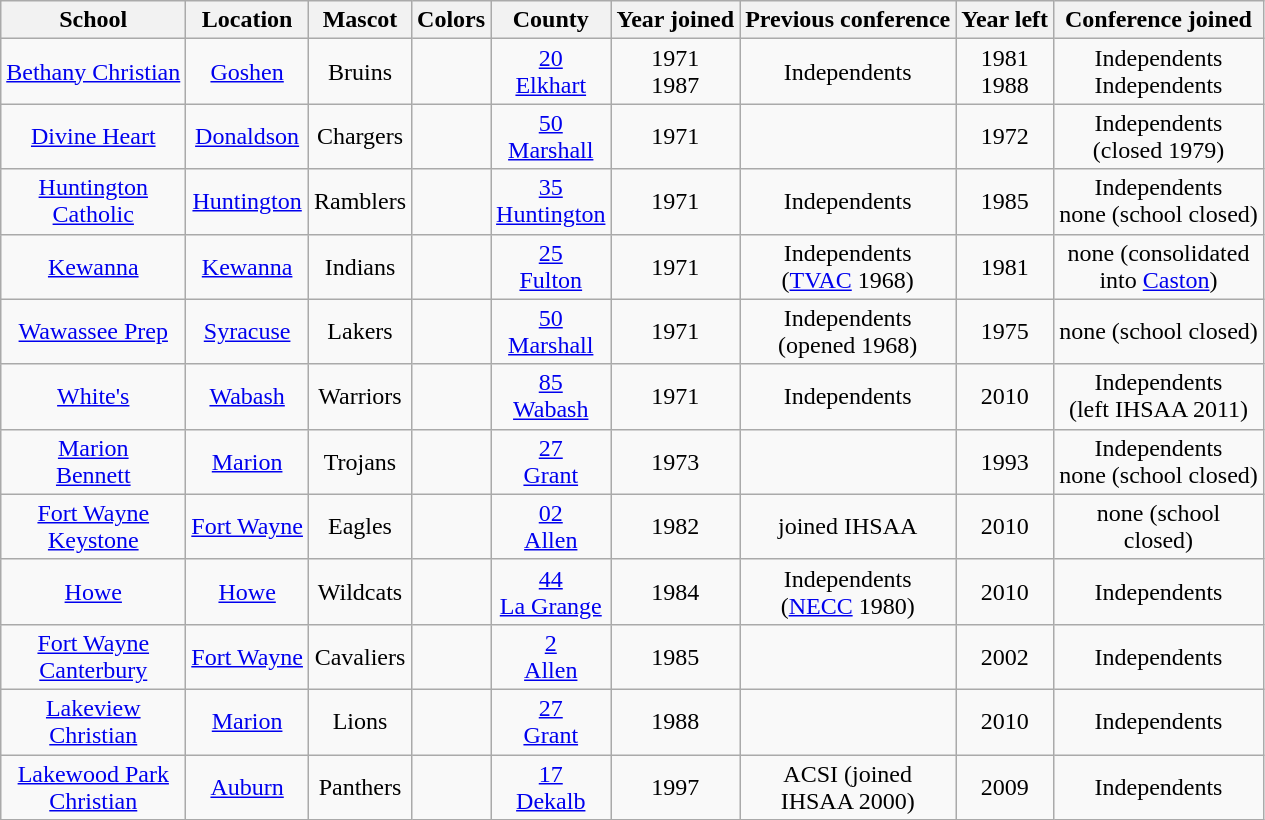<table class="wikitable" style="text-align:center;">
<tr>
<th>School</th>
<th>Location</th>
<th>Mascot</th>
<th>Colors</th>
<th>County</th>
<th>Year joined</th>
<th>Previous conference</th>
<th>Year left</th>
<th>Conference joined</th>
</tr>
<tr>
<td><a href='#'>Bethany Christian</a></td>
<td><a href='#'>Goshen</a></td>
<td>Bruins</td>
<td> </td>
<td><a href='#'>20 <br> Elkhart</a></td>
<td>1971 <br> 1987</td>
<td>Independents<br></td>
<td>1981 <br> 1988</td>
<td>Independents<br>Independents</td>
</tr>
<tr>
<td><a href='#'>Divine Heart</a></td>
<td><a href='#'>Donaldson</a></td>
<td>Chargers</td>
<td> </td>
<td><a href='#'>50 <br> Marshall</a></td>
<td>1971</td>
<td></td>
<td>1972</td>
<td>Independents<br>(closed 1979)</td>
</tr>
<tr>
<td><a href='#'>Huntington <br> Catholic</a></td>
<td><a href='#'>Huntington</a></td>
<td>Ramblers</td>
<td> </td>
<td><a href='#'>35 <br> Huntington</a></td>
<td>1971</td>
<td>Independents</td>
<td>1985</td>
<td>Independents<br>none (school closed)</td>
</tr>
<tr>
<td><a href='#'>Kewanna</a></td>
<td><a href='#'>Kewanna</a></td>
<td>Indians</td>
<td> </td>
<td><a href='#'>25 <br> Fulton</a></td>
<td>1971</td>
<td>Independents<br>(<a href='#'>TVAC</a> 1968)</td>
<td>1981</td>
<td>none (consolidated<br>into <a href='#'>Caston</a>)</td>
</tr>
<tr>
<td><a href='#'>Wawassee Prep</a></td>
<td><a href='#'>Syracuse</a></td>
<td>Lakers</td>
<td> </td>
<td><a href='#'>50 <br> Marshall</a></td>
<td>1971</td>
<td>Independents<br>(opened 1968)</td>
<td>1975</td>
<td>none (school closed)</td>
</tr>
<tr>
<td><a href='#'>White's</a></td>
<td><a href='#'>Wabash</a></td>
<td>Warriors</td>
<td> </td>
<td><a href='#'>85 <br> Wabash</a></td>
<td>1971</td>
<td>Independents</td>
<td>2010</td>
<td>Independents<br>(left IHSAA 2011)</td>
</tr>
<tr>
<td><a href='#'>Marion<br>Bennett</a></td>
<td><a href='#'>Marion</a></td>
<td>Trojans</td>
<td> </td>
<td><a href='#'>27 <br> Grant</a></td>
<td>1973</td>
<td></td>
<td>1993</td>
<td>Independents<br>none (school closed)</td>
</tr>
<tr>
<td><a href='#'>Fort Wayne <br> Keystone</a></td>
<td><a href='#'>Fort Wayne</a></td>
<td>Eagles</td>
<td> </td>
<td><a href='#'>02 <br> Allen</a></td>
<td>1982</td>
<td>joined IHSAA</td>
<td>2010</td>
<td>none (school<br>closed)</td>
</tr>
<tr>
<td><a href='#'>Howe</a></td>
<td><a href='#'>Howe</a></td>
<td>Wildcats</td>
<td> </td>
<td><a href='#'>44 <br> La Grange</a></td>
<td>1984</td>
<td>Independents<br>(<a href='#'>NECC</a> 1980)</td>
<td>2010</td>
<td>Independents</td>
</tr>
<tr>
<td><a href='#'>Fort Wayne <br> Canterbury</a></td>
<td><a href='#'>Fort Wayne</a></td>
<td>Cavaliers</td>
<td> </td>
<td><a href='#'>2 <br> Allen</a></td>
<td>1985</td>
<td></td>
<td>2002</td>
<td>Independents</td>
</tr>
<tr>
<td><a href='#'>Lakeview <br> Christian</a></td>
<td><a href='#'>Marion</a></td>
<td>Lions</td>
<td>  </td>
<td><a href='#'>27 <br> Grant</a></td>
<td>1988</td>
<td></td>
<td>2010</td>
<td>Independents</td>
</tr>
<tr>
<td><a href='#'>Lakewood Park <br> Christian</a></td>
<td><a href='#'>Auburn</a></td>
<td>Panthers</td>
<td>  </td>
<td><a href='#'>17 <br> Dekalb</a></td>
<td>1997</td>
<td>ACSI (joined<br>IHSAA 2000)</td>
<td>2009</td>
<td>Independents</td>
</tr>
</table>
